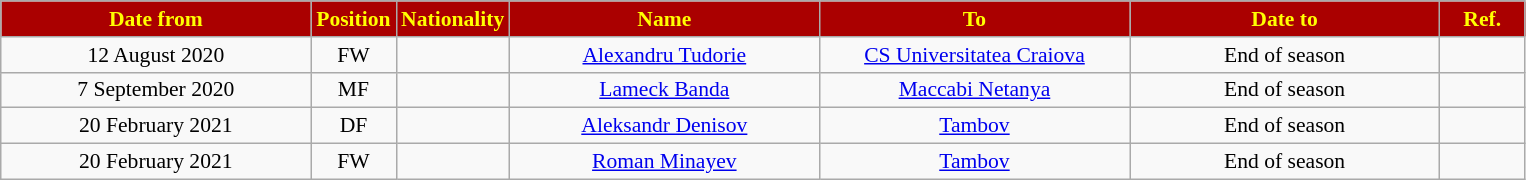<table class="wikitable" style="text-align:center; font-size:90%; ">
<tr>
<th style="background:#AA0000; color:yellow; width:200px;">Date from</th>
<th style="background:#AA0000; color:yellow; width:50px;">Position</th>
<th style="background:#AA0000; color:yellow; width:50px;">Nationality</th>
<th style="background:#AA0000; color:yellow; width:200px;">Name</th>
<th style="background:#AA0000; color:yellow; width:200px;">To</th>
<th style="background:#AA0000; color:yellow; width:200px;">Date to</th>
<th style="background:#AA0000; color:yellow; width:50px;">Ref.</th>
</tr>
<tr>
<td>12 August 2020</td>
<td>FW</td>
<td></td>
<td><a href='#'>Alexandru Tudorie</a></td>
<td><a href='#'>CS Universitatea Craiova</a></td>
<td>End of season</td>
<td></td>
</tr>
<tr>
<td>7 September 2020</td>
<td>MF</td>
<td></td>
<td><a href='#'>Lameck Banda</a></td>
<td><a href='#'>Maccabi Netanya</a></td>
<td>End of season</td>
<td></td>
</tr>
<tr>
<td>20 February 2021</td>
<td>DF</td>
<td></td>
<td><a href='#'>Aleksandr Denisov</a></td>
<td><a href='#'>Tambov</a></td>
<td>End of season</td>
<td></td>
</tr>
<tr>
<td>20 February 2021</td>
<td>FW</td>
<td></td>
<td><a href='#'>Roman Minayev</a></td>
<td><a href='#'>Tambov</a></td>
<td>End of season</td>
<td></td>
</tr>
</table>
